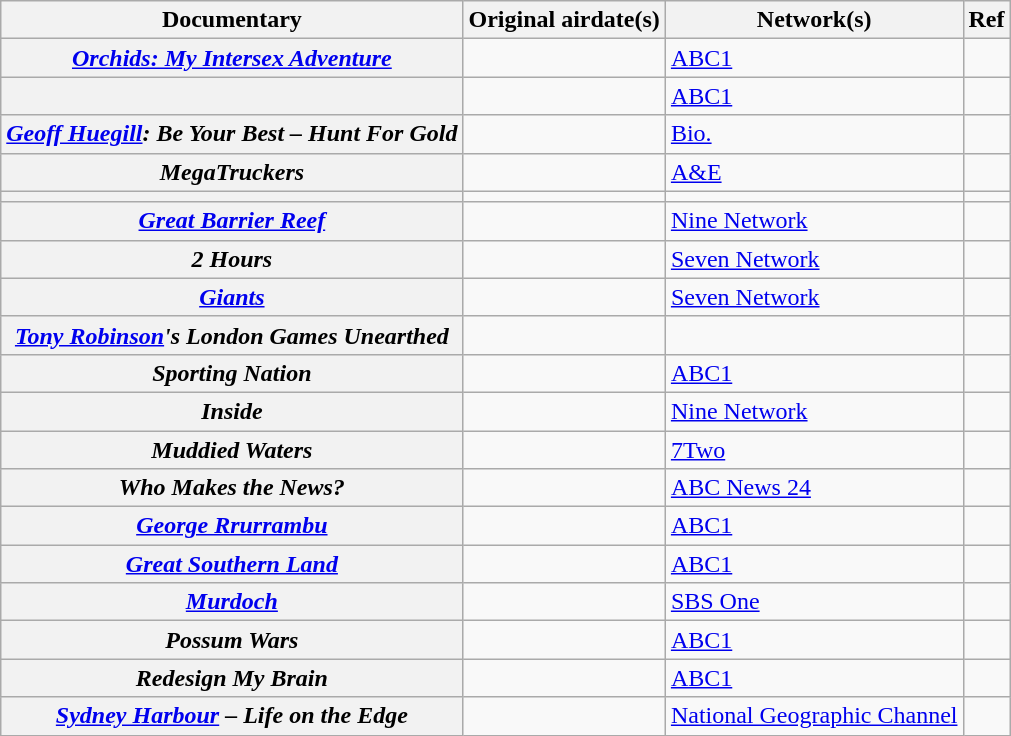<table class="wikitable plainrowheaders sortable">
<tr>
<th scope="col">Documentary</th>
<th scope="col">Original airdate(s)</th>
<th scope="col">Network(s)</th>
<th scope="col" class="unsortable">Ref</th>
</tr>
<tr>
<th scope="row"><em><a href='#'>Orchids: My Intersex Adventure</a></em></th>
<td align=center></td>
<td><a href='#'>ABC1</a></td>
<td align=center></td>
</tr>
<tr>
<th scope="row"><em></em></th>
<td align=center></td>
<td><a href='#'>ABC1</a></td>
<td align=center></td>
</tr>
<tr>
<th scope="row"><em><a href='#'>Geoff Huegill</a>: Be Your Best – Hunt For Gold</em></th>
<td align=center></td>
<td><a href='#'>Bio.</a></td>
<td align=center></td>
</tr>
<tr>
<th scope="row"><em>MegaTruckers</em></th>
<td align=center></td>
<td><a href='#'>A&E</a></td>
<td align=center></td>
</tr>
<tr>
<th scope="row"><em></em></th>
<td align=center></td>
<td></td>
<td align=center></td>
</tr>
<tr>
<th scope="row"><em><a href='#'>Great Barrier Reef</a></em></th>
<td align=center></td>
<td><a href='#'>Nine Network</a></td>
<td align=center></td>
</tr>
<tr>
<th scope="row"><em>2 Hours</em></th>
<td align=center></td>
<td><a href='#'>Seven Network</a></td>
<td align=center></td>
</tr>
<tr>
<th scope="row"><em><a href='#'>Giants</a></em></th>
<td align=center></td>
<td><a href='#'>Seven Network</a></td>
<td align=center></td>
</tr>
<tr>
<th scope="row"><em><a href='#'>Tony Robinson</a>'s London Games Unearthed</em></th>
<td align=center></td>
<td></td>
<td align=center></td>
</tr>
<tr>
<th scope="row"><em>Sporting Nation</em></th>
<td align=center></td>
<td><a href='#'>ABC1</a></td>
<td align=center></td>
</tr>
<tr>
<th scope="row"><em>Inside</em></th>
<td align=center></td>
<td><a href='#'>Nine Network</a></td>
<td align=center></td>
</tr>
<tr>
<th scope="row"><em>Muddied Waters</em></th>
<td align=center></td>
<td><a href='#'>7Two</a></td>
<td align=center></td>
</tr>
<tr>
<th scope="row"><em>Who Makes the News?</em></th>
<td align=center></td>
<td><a href='#'>ABC News 24</a></td>
<td align=center></td>
</tr>
<tr>
<th scope="row"><em><a href='#'>George Rrurrambu</a></em></th>
<td></td>
<td><a href='#'>ABC1</a></td>
<td align=center></td>
</tr>
<tr>
<th scope="row"><em><a href='#'>Great Southern Land</a></em></th>
<td></td>
<td><a href='#'>ABC1</a></td>
<td align=center></td>
</tr>
<tr>
<th scope="row"><em><a href='#'>Murdoch</a></em></th>
<td></td>
<td><a href='#'>SBS One</a></td>
<td align=center></td>
</tr>
<tr>
<th scope="row"><em>Possum Wars</em></th>
<td></td>
<td><a href='#'>ABC1</a></td>
<td align=center></td>
</tr>
<tr>
<th scope="row"><em>Redesign My Brain</em></th>
<td></td>
<td><a href='#'>ABC1</a></td>
<td align=center></td>
</tr>
<tr>
<th scope="row"><em><a href='#'>Sydney Harbour</a> – Life on the Edge</em></th>
<td></td>
<td><a href='#'>National Geographic Channel</a></td>
<td align=center></td>
</tr>
</table>
